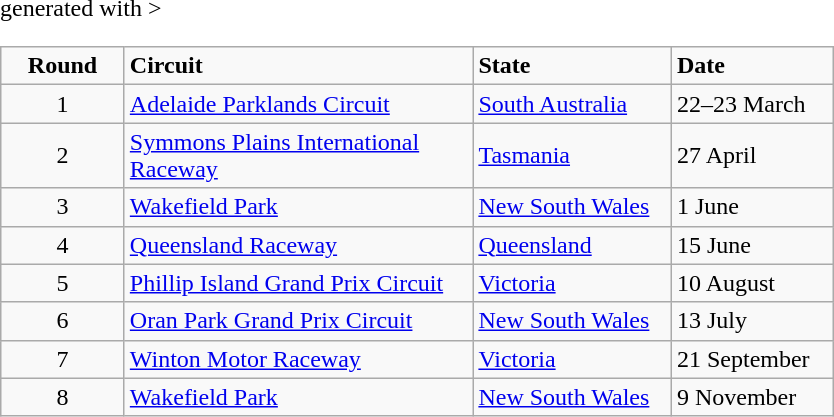<table class="wikitable" <hiddentext>generated with >
<tr style="font-weight:bold">
<td width="75" height="13" align="center">Round</td>
<td width="225">Circuit</td>
<td width="125">State</td>
<td width="100">Date</td>
</tr>
<tr>
<td height="13" align="center">1</td>
<td><a href='#'>Adelaide Parklands Circuit</a></td>
<td><a href='#'>South Australia</a></td>
<td>22–23 March</td>
</tr>
<tr>
<td height="13" align="center">2</td>
<td><a href='#'>Symmons Plains International Raceway</a></td>
<td><a href='#'>Tasmania</a></td>
<td>27 April</td>
</tr>
<tr>
<td height="13" align="center">3</td>
<td><a href='#'>Wakefield Park</a></td>
<td><a href='#'>New South Wales</a></td>
<td>1 June</td>
</tr>
<tr>
<td height="13" align="center">4</td>
<td><a href='#'>Queensland Raceway</a></td>
<td><a href='#'>Queensland</a></td>
<td>15 June</td>
</tr>
<tr>
<td height="13" align="center">5</td>
<td><a href='#'>Phillip Island Grand Prix Circuit</a></td>
<td><a href='#'>Victoria</a></td>
<td>10 August</td>
</tr>
<tr>
<td height="13" align="center">6</td>
<td><a href='#'>Oran Park Grand Prix Circuit</a></td>
<td><a href='#'>New South Wales</a></td>
<td>13 July</td>
</tr>
<tr>
<td height="13" align="center">7</td>
<td><a href='#'>Winton Motor Raceway</a></td>
<td><a href='#'>Victoria</a></td>
<td>21 September</td>
</tr>
<tr>
<td height="13" align="center">8</td>
<td><a href='#'>Wakefield Park</a></td>
<td><a href='#'>New South Wales</a></td>
<td>9 November</td>
</tr>
</table>
